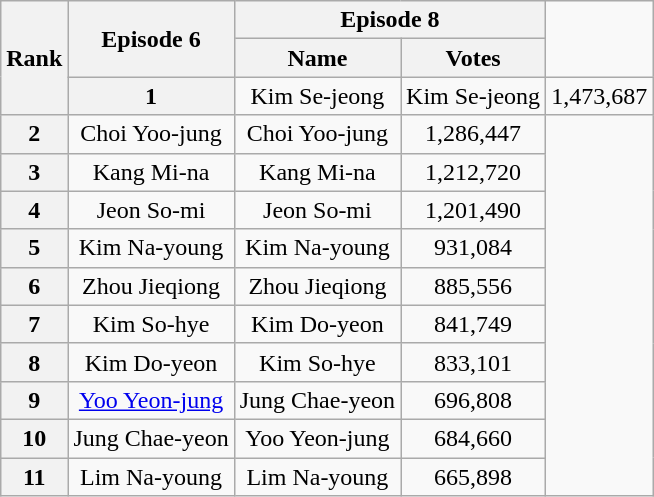<table class="wikitable sortable collapsible" style="text-align:center">
<tr>
<th scope="col" rowspan="3">Rank</th>
<th scope="col" rowspan="2">Episode 6<br></th>
<th scope="col" colspan="2">Episode 8 </th>
</tr>
<tr>
<th scope="col">Name</th>
<th scope="col">Votes</th>
</tr>
<tr>
<th scope="row">1</th>
<td>Kim Se-jeong</td>
<td>Kim Se-jeong</td>
<td>1,473,687</td>
</tr>
<tr>
<th scope="row">2</th>
<td>Choi Yoo-jung</td>
<td>Choi Yoo-jung</td>
<td>1,286,447</td>
</tr>
<tr>
<th scope="row">3</th>
<td>Kang Mi-na</td>
<td>Kang Mi-na</td>
<td>1,212,720</td>
</tr>
<tr>
<th scope="row">4</th>
<td>Jeon So-mi</td>
<td>Jeon So-mi</td>
<td>1,201,490</td>
</tr>
<tr>
<th scope="row">5</th>
<td>Kim Na-young</td>
<td>Kim Na-young</td>
<td>931,084</td>
</tr>
<tr>
<th scope="row">6</th>
<td>Zhou Jieqiong</td>
<td>Zhou Jieqiong</td>
<td>885,556</td>
</tr>
<tr>
<th scope="row">7</th>
<td>Kim So-hye</td>
<td>Kim Do-yeon</td>
<td>841,749</td>
</tr>
<tr>
<th scope="row">8</th>
<td>Kim Do-yeon</td>
<td>Kim So-hye</td>
<td>833,101</td>
</tr>
<tr>
<th scope="row">9</th>
<td><a href='#'>Yoo Yeon-jung</a></td>
<td>Jung Chae-yeon</td>
<td>696,808</td>
</tr>
<tr>
<th scope="row">10</th>
<td>Jung Chae-yeon</td>
<td>Yoo Yeon-jung</td>
<td>684,660</td>
</tr>
<tr>
<th scope="row">11</th>
<td>Lim Na-young</td>
<td>Lim Na-young</td>
<td>665,898</td>
</tr>
</table>
